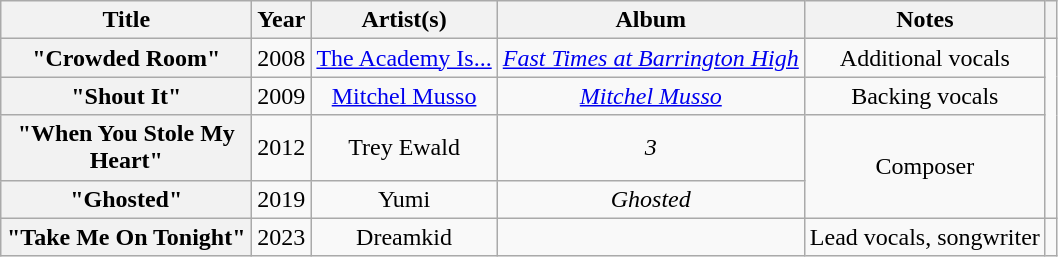<table class="wikitable plainrowheaders" style="text-align:center">
<tr>
<th scope="col" style="width:10em;">Title</th>
<th scope="col" style="width:1em;">Year</th>
<th scope="col">Artist(s)</th>
<th scope="col">Album</th>
<th scope="col">Notes</th>
<th scope="col"></th>
</tr>
<tr>
<th scope="row">"Crowded Room"</th>
<td>2008</td>
<td><a href='#'>The Academy Is...</a></td>
<td><em><a href='#'>Fast Times at Barrington High</a></em></td>
<td>Additional vocals</td>
<td style="text-align:center;" rowspan="4"></td>
</tr>
<tr>
<th scope="row">"Shout It"</th>
<td>2009</td>
<td><a href='#'>Mitchel Musso</a></td>
<td><em><a href='#'>Mitchel Musso</a></em></td>
<td>Backing vocals</td>
</tr>
<tr>
<th scope="row">"When You Stole My Heart"</th>
<td>2012</td>
<td>Trey Ewald</td>
<td><em>3</em></td>
<td rowspan="2">Composer</td>
</tr>
<tr>
<th scope="row">"Ghosted"</th>
<td>2019</td>
<td>Yumi</td>
<td><em>Ghosted</em></td>
</tr>
<tr>
<th scope="row">"Take Me On Tonight"</th>
<td>2023</td>
<td>Dreamkid</td>
<td></td>
<td>Lead vocals, songwriter</td>
<td></td>
</tr>
</table>
